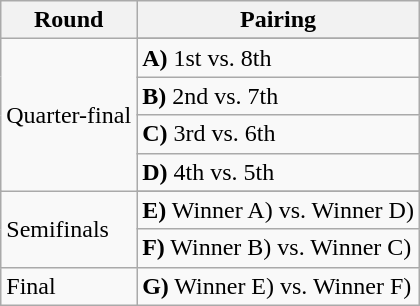<table class="wikitable">
<tr>
<th>Round</th>
<th>Pairing</th>
</tr>
<tr>
<td rowspan=5>Quarter-final</td>
</tr>
<tr>
<td><strong>A)</strong> 1st vs. 8th</td>
</tr>
<tr>
<td><strong>B)</strong> 2nd vs. 7th</td>
</tr>
<tr>
<td><strong>C)</strong> 3rd vs. 6th</td>
</tr>
<tr>
<td><strong>D)</strong> 4th vs. 5th</td>
</tr>
<tr>
<td rowspan=3>Semifinals</td>
</tr>
<tr>
<td><strong>E)</strong> Winner A) vs. Winner D)</td>
</tr>
<tr>
<td><strong>F)</strong> Winner B) vs. Winner C)</td>
</tr>
<tr>
<td>Final</td>
<td><strong>G)</strong> Winner E) vs. Winner F)</td>
</tr>
</table>
